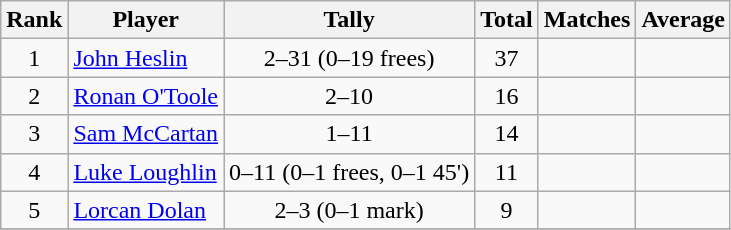<table class="wikitable">
<tr>
<th>Rank</th>
<th>Player</th>
<th class="unsortable">Tally</th>
<th>Total</th>
<th>Matches</th>
<th>Average</th>
</tr>
<tr>
<td rowspan=1 align=center>1</td>
<td><a href='#'>John Heslin</a></td>
<td align=center>2–31 (0–19 frees)</td>
<td align=center>37</td>
<td align=center></td>
<td align=center></td>
</tr>
<tr>
<td rowspan=1 align=center>2</td>
<td><a href='#'>Ronan O'Toole</a></td>
<td align=center>2–10</td>
<td align=center>16</td>
<td align=center></td>
<td align=center></td>
</tr>
<tr>
<td rowspan=1 align=center>3</td>
<td><a href='#'>Sam McCartan</a></td>
<td align=center>1–11</td>
<td align=center>14</td>
<td align=center></td>
<td align=center></td>
</tr>
<tr>
<td rowspan=1 align=center>4</td>
<td><a href='#'>Luke Loughlin</a></td>
<td align=center>0–11 (0–1 frees, 0–1 45')</td>
<td align=center>11</td>
<td align=center></td>
<td align=center></td>
</tr>
<tr>
<td rowspan=1 align=center>5</td>
<td><a href='#'>Lorcan Dolan</a></td>
<td align=center>2–3 (0–1 mark)</td>
<td align=center>9</td>
<td align=center></td>
<td align=center></td>
</tr>
<tr>
</tr>
</table>
